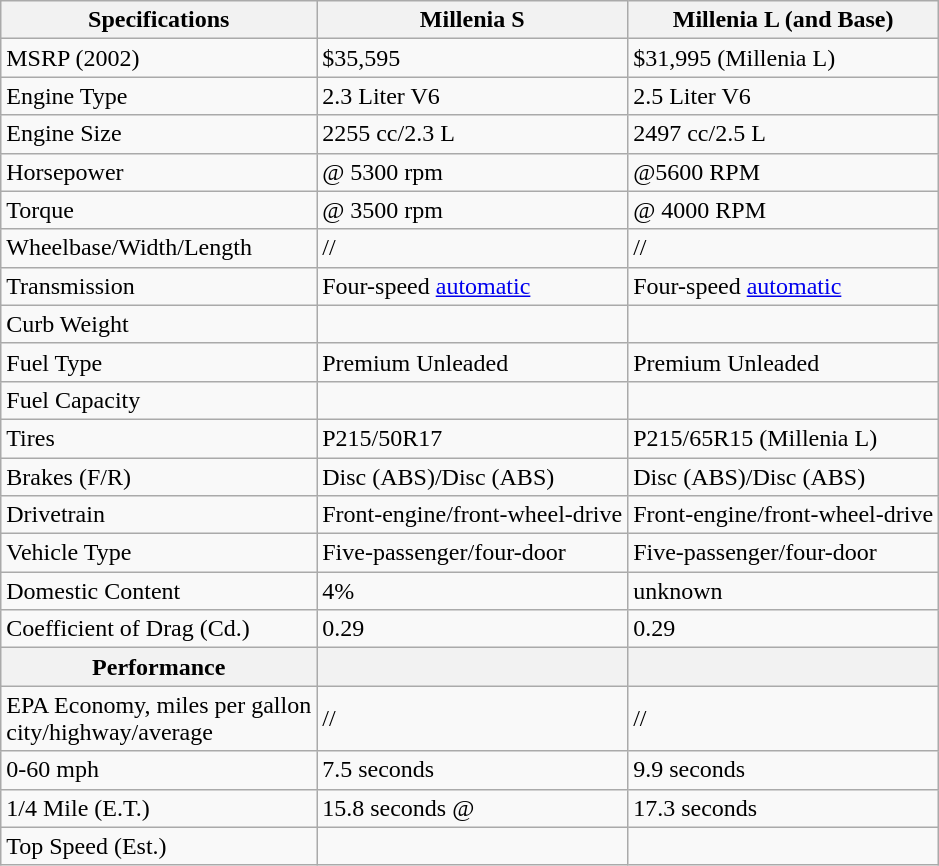<table class="wikitable">
<tr>
<th>Specifications</th>
<th>Millenia S</th>
<th>Millenia L (and Base) </th>
</tr>
<tr>
<td>MSRP (2002)</td>
<td>$35,595</td>
<td>$31,995 (Millenia L)</td>
</tr>
<tr>
<td>Engine Type</td>
<td>2.3 Liter V6</td>
<td>2.5 Liter V6</td>
</tr>
<tr>
<td>Engine Size</td>
<td>2255 cc/2.3 L</td>
<td>2497 cc/2.5 L</td>
</tr>
<tr>
<td>Horsepower</td>
<td> @ 5300 rpm</td>
<td> @5600 RPM</td>
</tr>
<tr>
<td>Torque</td>
<td> @ 3500 rpm</td>
<td> @ 4000 RPM</td>
</tr>
<tr>
<td>Wheelbase/Width/Length</td>
<td>//</td>
<td>//</td>
</tr>
<tr>
<td>Transmission</td>
<td>Four-speed <a href='#'>automatic</a></td>
<td>Four-speed <a href='#'>automatic</a></td>
</tr>
<tr>
<td>Curb Weight</td>
<td></td>
<td></td>
</tr>
<tr>
<td>Fuel Type</td>
<td>Premium Unleaded</td>
<td>Premium Unleaded</td>
</tr>
<tr>
<td>Fuel Capacity</td>
<td></td>
<td></td>
</tr>
<tr>
<td>Tires</td>
<td>P215/50R17</td>
<td>P215/65R15 (Millenia L)</td>
</tr>
<tr>
<td>Brakes (F/R)</td>
<td>Disc (ABS)/Disc (ABS)</td>
<td>Disc (ABS)/Disc (ABS)</td>
</tr>
<tr>
<td>Drivetrain</td>
<td>Front-engine/front-wheel-drive</td>
<td>Front-engine/front-wheel-drive</td>
</tr>
<tr>
<td>Vehicle Type</td>
<td>Five-passenger/four-door</td>
<td>Five-passenger/four-door</td>
</tr>
<tr>
<td>Domestic Content</td>
<td>4%</td>
<td>unknown</td>
</tr>
<tr>
<td>Coefficient of Drag (Cd.)</td>
<td>0.29</td>
<td>0.29</td>
</tr>
<tr>
<th>Performance</th>
<th></th>
<th></th>
</tr>
<tr>
<td>EPA Economy, miles per gallon<br>city/highway/average</td>
<td>//</td>
<td>//</td>
</tr>
<tr>
<td>0-60 mph</td>
<td>7.5 seconds</td>
<td>9.9 seconds</td>
</tr>
<tr>
<td>1/4 Mile (E.T.)</td>
<td>15.8 seconds @ </td>
<td>17.3 seconds</td>
</tr>
<tr>
<td>Top Speed (Est.)</td>
<td></td>
<td></td>
</tr>
</table>
